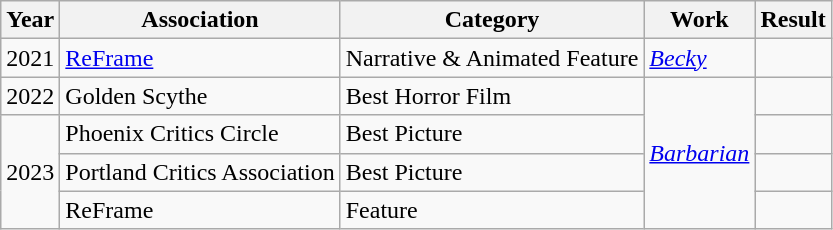<table class="wikitable sortable">
<tr>
<th>Year</th>
<th>Association</th>
<th>Category</th>
<th>Work</th>
<th>Result</th>
</tr>
<tr>
<td>2021</td>
<td><a href='#'>ReFrame</a></td>
<td>Narrative & Animated Feature</td>
<td><a href='#'><em>Becky</em></a></td>
<td></td>
</tr>
<tr>
<td>2022</td>
<td>Golden Scythe</td>
<td>Best Horror Film</td>
<td rowspan="4"><a href='#'><em>Barbarian</em></a></td>
<td></td>
</tr>
<tr>
<td rowspan="3">2023</td>
<td>Phoenix Critics Circle</td>
<td>Best Picture</td>
<td></td>
</tr>
<tr>
<td>Portland Critics Association</td>
<td>Best Picture</td>
<td></td>
</tr>
<tr>
<td>ReFrame</td>
<td>Feature</td>
<td></td>
</tr>
</table>
